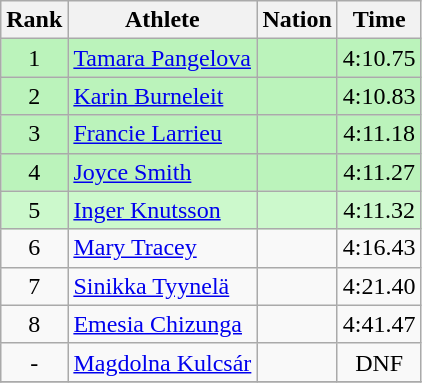<table class="wikitable sortable" style="text-align:center">
<tr>
<th>Rank</th>
<th>Athlete</th>
<th>Nation</th>
<th>Time</th>
</tr>
<tr bgcolor=bbf3bb>
<td>1</td>
<td align=left><a href='#'>Tamara Pangelova</a></td>
<td align=left></td>
<td>4:10.75</td>
</tr>
<tr bgcolor=bbf3bb>
<td>2</td>
<td align=left><a href='#'>Karin Burneleit</a></td>
<td align=left></td>
<td>4:10.83</td>
</tr>
<tr bgcolor=bbf3bb>
<td>3</td>
<td align=left><a href='#'>Francie Larrieu</a></td>
<td align=left></td>
<td>4:11.18</td>
</tr>
<tr bgcolor=bbf3bb>
<td>4</td>
<td align=left><a href='#'>Joyce Smith</a></td>
<td align=left></td>
<td>4:11.27</td>
</tr>
<tr bgcolor=ccf9cc>
<td>5</td>
<td align=left><a href='#'>Inger Knutsson</a></td>
<td align=left></td>
<td>4:11.32</td>
</tr>
<tr>
<td>6</td>
<td align=left><a href='#'>Mary Tracey</a></td>
<td align=left></td>
<td>4:16.43</td>
</tr>
<tr>
<td>7</td>
<td align=left><a href='#'>Sinikka Tyynelä</a></td>
<td align=left></td>
<td>4:21.40</td>
</tr>
<tr>
<td>8</td>
<td align=left><a href='#'>Emesia Chizunga</a></td>
<td align=left></td>
<td>4:41.47</td>
</tr>
<tr>
<td>-</td>
<td align=left><a href='#'>Magdolna Kulcsár</a></td>
<td align=left></td>
<td>DNF</td>
</tr>
<tr>
</tr>
</table>
